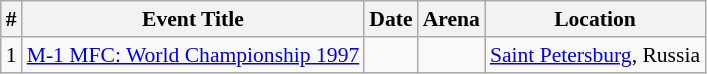<table class="sortable wikitable succession-box" style="font-size:90%;">
<tr>
<th scope="col">#</th>
<th scope="col">Event Title</th>
<th scope="col">Date</th>
<th scope="col">Arena</th>
<th scope="col">Location</th>
</tr>
<tr>
<td align=center>1</td>
<td><a href='#'>M-1 MFC: World Championship 1997</a></td>
<td></td>
<td></td>
<td><a href='#'>Saint Petersburg</a>, Russia</td>
</tr>
</table>
